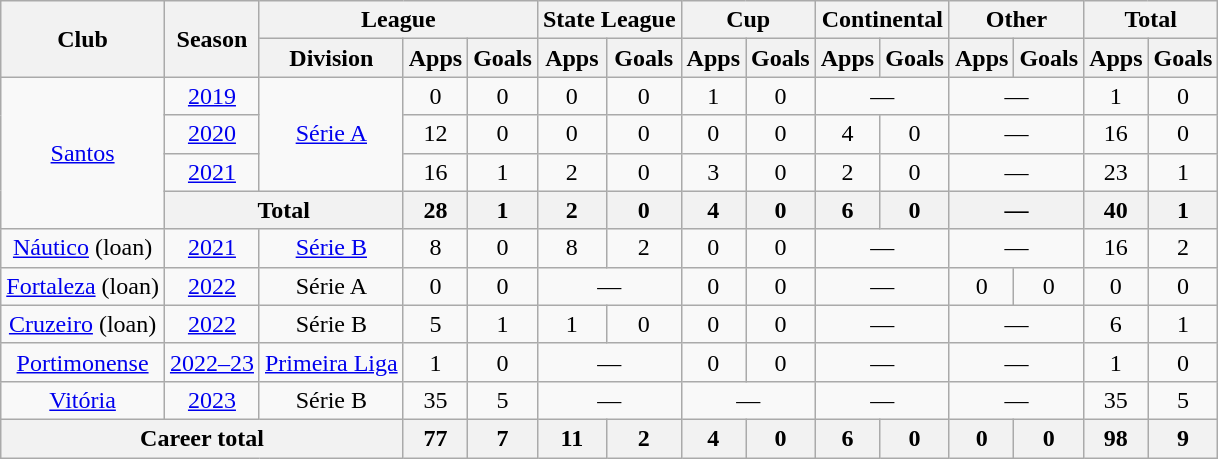<table class="wikitable" style="text-align: center;">
<tr>
<th rowspan="2">Club</th>
<th rowspan="2">Season</th>
<th colspan="3">League</th>
<th colspan="2">State League</th>
<th colspan="2">Cup</th>
<th colspan="2">Continental</th>
<th colspan="2">Other</th>
<th colspan="2">Total</th>
</tr>
<tr>
<th>Division</th>
<th>Apps</th>
<th>Goals</th>
<th>Apps</th>
<th>Goals</th>
<th>Apps</th>
<th>Goals</th>
<th>Apps</th>
<th>Goals</th>
<th>Apps</th>
<th>Goals</th>
<th>Apps</th>
<th>Goals</th>
</tr>
<tr>
<td rowspan="4" valign="center"><a href='#'>Santos</a></td>
<td><a href='#'>2019</a></td>
<td rowspan="3"><a href='#'>Série A</a></td>
<td>0</td>
<td>0</td>
<td>0</td>
<td>0</td>
<td>1</td>
<td>0</td>
<td colspan="2">—</td>
<td colspan="2">—</td>
<td>1</td>
<td>0</td>
</tr>
<tr>
<td><a href='#'>2020</a></td>
<td>12</td>
<td>0</td>
<td>0</td>
<td>0</td>
<td>0</td>
<td>0</td>
<td>4</td>
<td>0</td>
<td colspan="2">—</td>
<td>16</td>
<td>0</td>
</tr>
<tr>
<td><a href='#'>2021</a></td>
<td>16</td>
<td>1</td>
<td>2</td>
<td>0</td>
<td>3</td>
<td>0</td>
<td>2</td>
<td>0</td>
<td colspan="2">—</td>
<td>23</td>
<td>1</td>
</tr>
<tr>
<th colspan="2">Total</th>
<th>28</th>
<th>1</th>
<th>2</th>
<th>0</th>
<th>4</th>
<th>0</th>
<th>6</th>
<th>0</th>
<th colspan="2">—</th>
<th>40</th>
<th>1</th>
</tr>
<tr>
<td valign="center"><a href='#'>Náutico</a> (loan)</td>
<td><a href='#'>2021</a></td>
<td><a href='#'>Série B</a></td>
<td>8</td>
<td>0</td>
<td>8</td>
<td>2</td>
<td>0</td>
<td>0</td>
<td colspan="2">—</td>
<td colspan="2">—</td>
<td>16</td>
<td>2</td>
</tr>
<tr>
<td valign="center"><a href='#'>Fortaleza</a> (loan)</td>
<td><a href='#'>2022</a></td>
<td>Série A</td>
<td>0</td>
<td>0</td>
<td colspan="2">—</td>
<td>0</td>
<td>0</td>
<td colspan="2">—</td>
<td>0</td>
<td>0</td>
<td>0</td>
<td>0</td>
</tr>
<tr>
<td valign="center"><a href='#'>Cruzeiro</a> (loan)</td>
<td><a href='#'>2022</a></td>
<td>Série B</td>
<td>5</td>
<td>1</td>
<td>1</td>
<td>0</td>
<td>0</td>
<td>0</td>
<td colspan="2">—</td>
<td colspan="2">—</td>
<td>6</td>
<td>1</td>
</tr>
<tr>
<td valign="center"><a href='#'>Portimonense</a></td>
<td><a href='#'>2022–23</a></td>
<td><a href='#'>Primeira Liga</a></td>
<td>1</td>
<td>0</td>
<td colspan="2">—</td>
<td>0</td>
<td>0</td>
<td colspan="2">—</td>
<td colspan="2">—</td>
<td>1</td>
<td>0</td>
</tr>
<tr>
<td valign="center"><a href='#'>Vitória</a></td>
<td><a href='#'>2023</a></td>
<td>Série B</td>
<td>35</td>
<td>5</td>
<td colspan="2">—</td>
<td colspan="2">—</td>
<td colspan="2">—</td>
<td colspan="2">—</td>
<td>35</td>
<td>5</td>
</tr>
<tr>
<th colspan="3"><strong>Career total</strong></th>
<th>77</th>
<th>7</th>
<th>11</th>
<th>2</th>
<th>4</th>
<th>0</th>
<th>6</th>
<th>0</th>
<th>0</th>
<th>0</th>
<th>98</th>
<th>9</th>
</tr>
</table>
